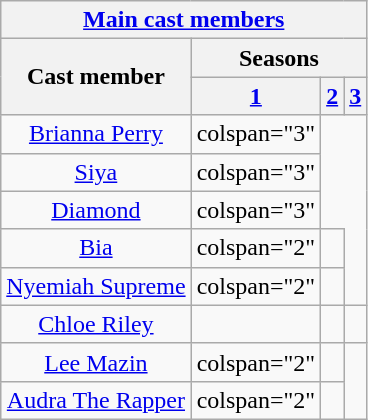<table class="wikitable plainrowheaders" style="text-align:center;">
<tr>
<th colspan=4><a href='#'>Main cast members</a></th>
</tr>
<tr>
<th rowspan="2" scope="col">Cast member</th>
<th scope="col" colspan="3">Seasons</th>
</tr>
<tr>
<th scope="col"><a href='#'>1</a></th>
<th scope="col"><a href='#'>2</a></th>
<th scope="col"><a href='#'>3</a></th>
</tr>
<tr>
<td scope="row"><a href='#'>Brianna Perry</a></td>
<td>colspan="3" </td>
</tr>
<tr>
<td scope="row"><a href='#'>Siya</a></td>
<td>colspan="3" </td>
</tr>
<tr>
<td scope="row"><a href='#'>Diamond</a></td>
<td>colspan="3" </td>
</tr>
<tr>
<td scope="row"><a href='#'>Bia</a></td>
<td>colspan="2" </td>
<td></td>
</tr>
<tr>
<td scope="row"><a href='#'>Nyemiah Supreme</a></td>
<td>colspan="2" </td>
<td></td>
</tr>
<tr>
<td scope="row"><a href='#'>Chloe Riley</a></td>
<td></td>
<td></td>
<td></td>
</tr>
<tr>
<td scope="row"><a href='#'>Lee Mazin </a></td>
<td>colspan="2" </td>
<td></td>
</tr>
<tr>
<td scope="row"><a href='#'>Audra The Rapper</a></td>
<td>colspan="2" </td>
<td></td>
</tr>
</table>
